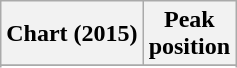<table class="wikitable sortable plainrowheaders" style="text-align:center">
<tr>
<th scope="col">Chart (2015)</th>
<th scope="col">Peak<br>position</th>
</tr>
<tr>
</tr>
<tr>
</tr>
<tr>
</tr>
<tr>
</tr>
</table>
